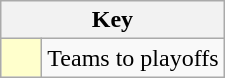<table class="wikitable" style="text-align: center;">
<tr>
<th colspan=2>Key</th>
</tr>
<tr>
<td style="background:#ffffcc; width:20px;"></td>
<td align=left>Teams to playoffs</td>
</tr>
</table>
